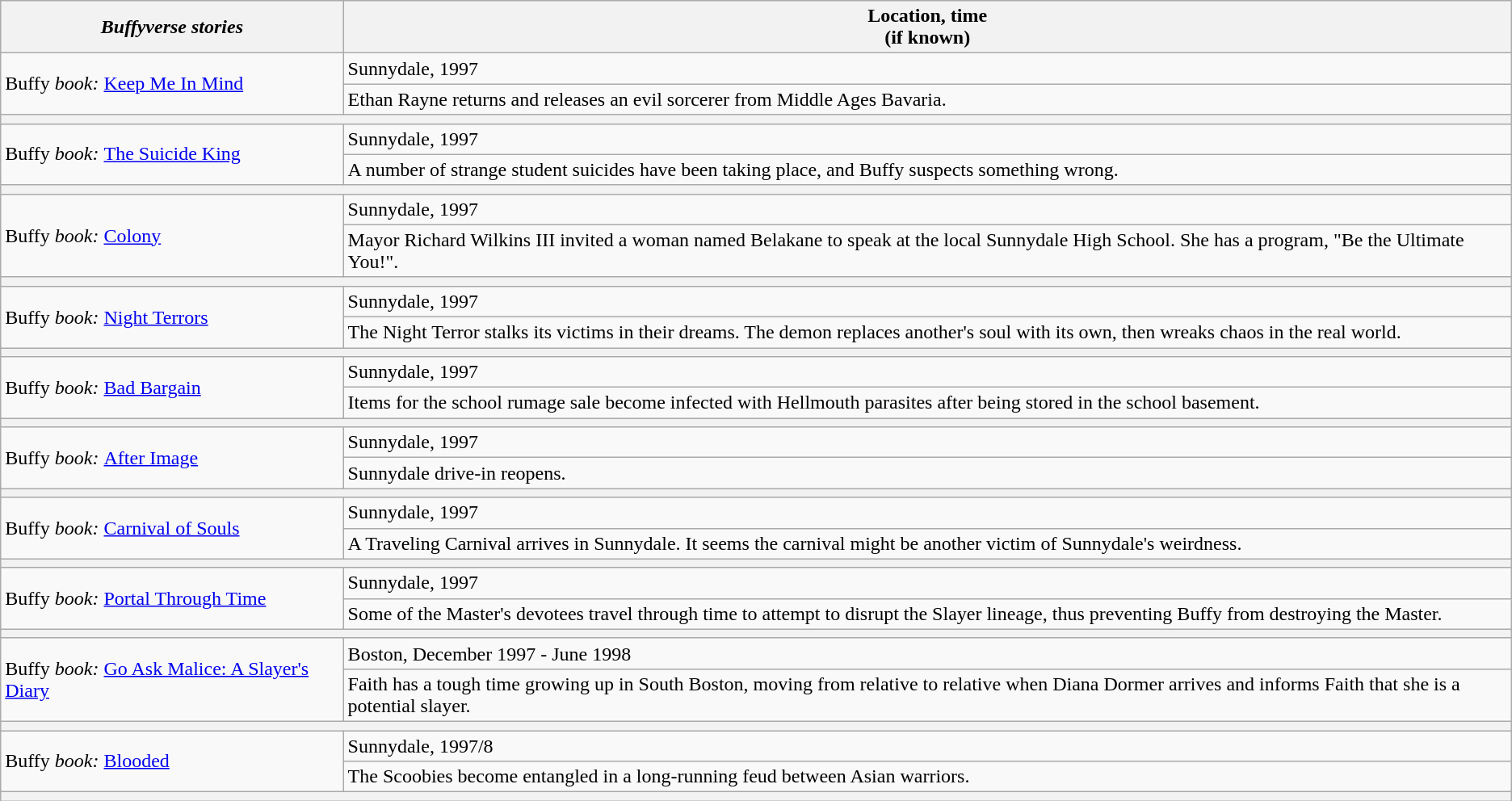<table class="wikitable">
<tr style="backgroundLlightsteelblue; text-align: left;">
<th><strong><em>Buffyverse<em> stories<strong></th>
<th></strong>Location, time<strong><br>  (if known)</th>
</tr>
<tr>
<td rowspan="2"></em>Buffy<em> book: </em><a href='#'>Keep Me In Mind</a><em></td>
<td>Sunnydale, 1997</td>
</tr>
<tr>
<td colspan="4">Ethan Rayne returns and releases an evil sorcerer from Middle Ages Bavaria.</td>
</tr>
<tr>
<td colspan="6" bgcolor="#f2f2f2"></td>
</tr>
<tr>
<td rowspan="2"></em>Buffy<em> book: </em><a href='#'>The Suicide King</a><em></td>
<td>Sunnydale, 1997</td>
</tr>
<tr>
<td colspan="4">A number of strange student suicides have been taking place, and Buffy suspects something wrong.</td>
</tr>
<tr>
<td colspan="6" bgcolor="#f2f2f2"></td>
</tr>
<tr>
<td rowspan="2"></em>Buffy<em> book: </em><a href='#'>Colony</a><em></td>
<td>Sunnydale, 1997</td>
</tr>
<tr>
<td colspan="4">Mayor Richard Wilkins III invited a woman named Belakane to speak at the local Sunnydale High School. She has a program, "Be the Ultimate You!".</td>
</tr>
<tr>
<td colspan="6" bgcolor="#f2f2f2"></td>
</tr>
<tr>
<td rowspan="2"></em>Buffy<em> book: </em><a href='#'>Night Terrors</a><em></td>
<td>Sunnydale, 1997</td>
</tr>
<tr>
<td colspan="4">The Night Terror stalks its victims in their dreams. The demon replaces another's soul with its own, then wreaks chaos in the real world.</td>
</tr>
<tr>
<td colspan="6" bgcolor="#f2f2f2"></td>
</tr>
<tr>
<td rowspan="2"></em>Buffy<em> book: </em><a href='#'>Bad Bargain</a><em></td>
<td>Sunnydale, 1997</td>
</tr>
<tr>
<td colspan="4">Items for the school rumage sale become infected with Hellmouth parasites after being stored in the school basement.</td>
</tr>
<tr>
<td colspan="6" bgcolor="#f2f2f2"></td>
</tr>
<tr>
<td rowspan="2"></em>Buffy<em> book: </em><a href='#'>After Image</a><em></td>
<td>Sunnydale, 1997</td>
</tr>
<tr>
<td colspan="4">Sunnydale drive-in reopens.</td>
</tr>
<tr>
<td colspan="6" bgcolor="#f2f2f2"></td>
</tr>
<tr>
<td rowspan="2"></em>Buffy<em> book: </em><a href='#'>Carnival of Souls</a><em></td>
<td>Sunnydale, 1997</td>
</tr>
<tr>
<td colspan="4">A Traveling Carnival arrives in Sunnydale. It seems the carnival might be another victim of Sunnydale's weirdness.</td>
</tr>
<tr>
<td colspan="6" bgcolor="#f2f2f2"></td>
</tr>
<tr>
<td rowspan="2"></em>Buffy<em> book: </em><a href='#'>Portal Through Time</a><em></td>
<td>Sunnydale, 1997</td>
</tr>
<tr>
<td colspan="4">Some of the Master's devotees travel through time to attempt to disrupt the Slayer lineage, thus preventing Buffy from destroying the Master.</td>
</tr>
<tr>
<td colspan="6" bgcolor="#f2f2f2"></td>
</tr>
<tr>
<td rowspan="2"></em>Buffy<em> book: </em><a href='#'>Go Ask Malice: A Slayer's Diary</a><em></td>
<td>Boston, December 1997 - June 1998</td>
</tr>
<tr>
<td colspan="4">Faith has a tough time growing up in South Boston, moving from relative to relative when Diana Dormer arrives and informs Faith that she is a potential slayer.</td>
</tr>
<tr>
<td colspan="6" bgcolor="#f2f2f2"></td>
</tr>
<tr>
<td rowspan="2"></em>Buffy<em> book: </em><a href='#'>Blooded</a><em></td>
<td>Sunnydale, 1997/8</td>
</tr>
<tr>
<td colspan="4">The Scoobies become entangled in a long-running feud between Asian warriors.</td>
</tr>
<tr>
<td colspan="6" bgcolor="#f2f2f2"></td>
</tr>
</table>
